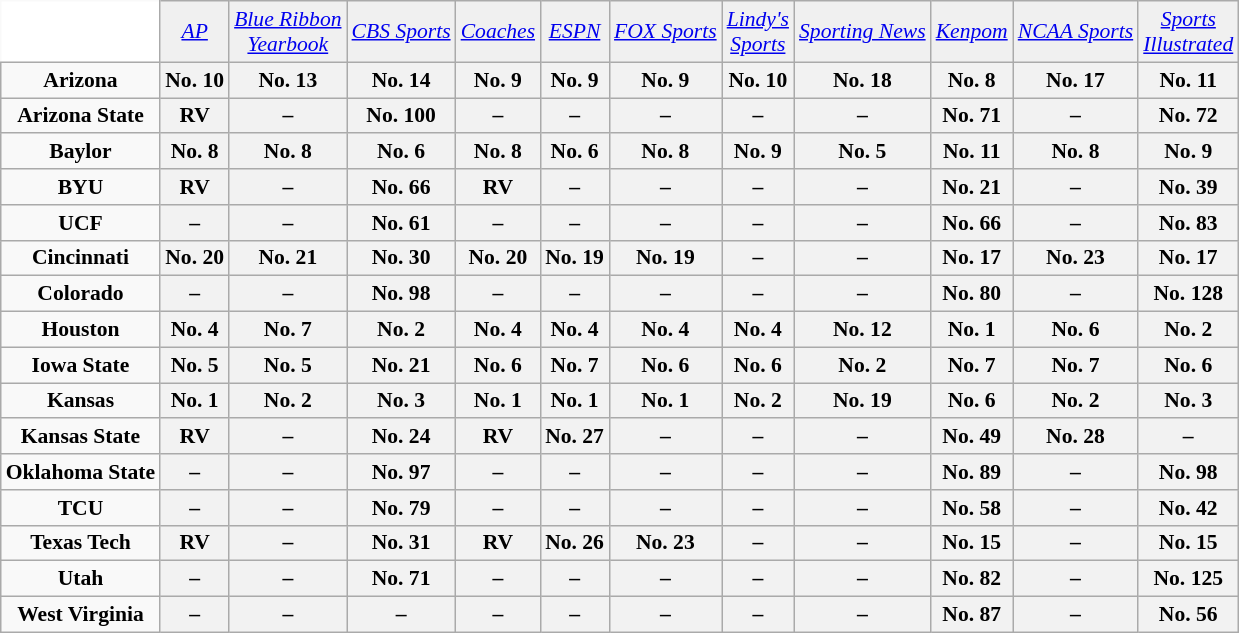<table class="wikitable" style="white-space:nowrap; font-size:90%;">
<tr>
<td style="background:white; border-top-style:hidden; border-left-style:hidden;"></td>
<td align="center" style="background:#f0f0f0;"><em><a href='#'>AP</a></em></td>
<td align="center" style="background:#f0f0f0;"><em><a href='#'>Blue Ribbon<br>Yearbook</a></em></td>
<td align="center" style="background:#f0f0f0;"><em><a href='#'>CBS Sports</a></em></td>
<td align="center" style="background:#f0f0f0;"><em><a href='#'>Coaches</a></em></td>
<td align="center" style="background:#f0f0f0;"><em><a href='#'>ESPN</a></em></td>
<td align="center" style="background:#f0f0f0;"><em><a href='#'>FOX Sports</a></em></td>
<td align="center" style="background:#f0f0f0;"><em><a href='#'>Lindy's<br>Sports</a></em></td>
<td align="center" style="background:#f0f0f0;"><em><a href='#'>Sporting News</a></em></td>
<td align="center" style="background:#f0f0f0;"><em><a href='#'>Kenpom</a></em></td>
<td align="center" style="background:#f0f0f0;"><em><a href='#'>NCAA Sports</a></em></td>
<td align="center" style="background:#f0f0f0;"><em><a href='#'>Sports<br>Illustrated</a></em></td>
</tr>
<tr style="text-align:center;">
<td><strong>Arizona</strong></td>
<th>No. 10</th>
<th>No. 13</th>
<th>No. 14</th>
<th>No. 9</th>
<th>No. 9</th>
<th>No. 9</th>
<th>No. 10</th>
<th>No. 18</th>
<th>No. 8</th>
<th>No. 17</th>
<th>No. 11</th>
</tr>
<tr style="text-align:center;">
<td><strong>Arizona State</strong></td>
<th>RV</th>
<th>–</th>
<th>No. 100</th>
<th>–</th>
<th>–</th>
<th>–</th>
<th>–</th>
<th>–</th>
<th>No. 71</th>
<th>–</th>
<th>No. 72</th>
</tr>
<tr style="text-align:center;">
<td><strong>Baylor</strong></td>
<th>No. 8</th>
<th>No. 8</th>
<th>No. 6</th>
<th>No. 8</th>
<th>No. 6</th>
<th>No. 8</th>
<th>No. 9</th>
<th>No. 5</th>
<th>No. 11</th>
<th>No. 8</th>
<th>No. 9</th>
</tr>
<tr style="text-align:center;">
<td><strong>BYU</strong></td>
<th>RV</th>
<th>–</th>
<th>No. 66</th>
<th>RV</th>
<th>–</th>
<th>–</th>
<th>–</th>
<th>–</th>
<th>No. 21</th>
<th>–</th>
<th>No. 39</th>
</tr>
<tr style="text-align:center;">
<td><strong>UCF</strong></td>
<th>–</th>
<th>–</th>
<th>No. 61</th>
<th>–</th>
<th>–</th>
<th>–</th>
<th>–</th>
<th>–</th>
<th>No. 66</th>
<th>–</th>
<th>No. 83</th>
</tr>
<tr style="text-align:center;">
<td><strong>Cincinnati</strong></td>
<th>No. 20</th>
<th>No. 21</th>
<th>No. 30</th>
<th>No. 20</th>
<th>No. 19</th>
<th>No. 19</th>
<th>–</th>
<th>–</th>
<th>No. 17</th>
<th>No. 23</th>
<th>No. 17</th>
</tr>
<tr style="text-align:center;">
<td><strong>Colorado</strong></td>
<th>–</th>
<th>–</th>
<th>No. 98</th>
<th>–</th>
<th>–</th>
<th>–</th>
<th>–</th>
<th>–</th>
<th>No. 80</th>
<th>–</th>
<th>No. 128</th>
</tr>
<tr style="text-align:center;">
<td><strong>Houston</strong></td>
<th>No. 4</th>
<th>No. 7</th>
<th>No. 2</th>
<th>No. 4</th>
<th>No. 4</th>
<th>No. 4</th>
<th>No. 4</th>
<th>No. 12</th>
<th>No. 1</th>
<th>No. 6</th>
<th>No. 2</th>
</tr>
<tr style="text-align:center;">
<td><strong>Iowa State</strong></td>
<th>No. 5</th>
<th>No. 5</th>
<th>No. 21</th>
<th>No. 6</th>
<th>No. 7</th>
<th>No. 6</th>
<th>No. 6</th>
<th>No. 2</th>
<th>No. 7</th>
<th>No. 7</th>
<th>No. 6</th>
</tr>
<tr style="text-align:center;">
<td><strong>Kansas</strong></td>
<th>No. 1</th>
<th>No. 2</th>
<th>No. 3</th>
<th>No. 1</th>
<th>No. 1</th>
<th>No. 1</th>
<th>No. 2</th>
<th>No. 19</th>
<th>No. 6</th>
<th>No. 2</th>
<th>No. 3</th>
</tr>
<tr style="text-align:center;">
<td><strong>Kansas State</strong></td>
<th>RV</th>
<th>–</th>
<th>No. 24</th>
<th>RV</th>
<th>No. 27</th>
<th>–</th>
<th>–</th>
<th>–</th>
<th>No. 49</th>
<th>No. 28</th>
<th>–</th>
</tr>
<tr style="text-align:center;">
<td><strong>Oklahoma State</strong></td>
<th>–</th>
<th>–</th>
<th>No. 97</th>
<th>–</th>
<th>–</th>
<th>–</th>
<th>–</th>
<th>–</th>
<th>No. 89</th>
<th>–</th>
<th>No. 98</th>
</tr>
<tr style="text-align:center;">
<td><strong>TCU</strong></td>
<th>–</th>
<th>–</th>
<th>No. 79</th>
<th>–</th>
<th>–</th>
<th>–</th>
<th>–</th>
<th>–</th>
<th>No. 58</th>
<th>–</th>
<th>No. 42</th>
</tr>
<tr style="text-align:center;">
<td><strong>Texas Tech</strong></td>
<th>RV</th>
<th>–</th>
<th>No. 31</th>
<th>RV</th>
<th>No. 26</th>
<th>No. 23</th>
<th>–</th>
<th>–</th>
<th>No. 15</th>
<th>–</th>
<th>No. 15</th>
</tr>
<tr style="text-align:center;">
<td><strong>Utah</strong></td>
<th>–</th>
<th>–</th>
<th>No. 71</th>
<th>–</th>
<th>–</th>
<th>–</th>
<th>–</th>
<th>–</th>
<th>No. 82</th>
<th>–</th>
<th>No. 125</th>
</tr>
<tr style="text-align:center;">
<td><strong>West Virginia</strong></td>
<th>–</th>
<th>–</th>
<th>–</th>
<th>–</th>
<th>–</th>
<th>–</th>
<th>–</th>
<th>–</th>
<th>No. 87</th>
<th>–</th>
<th>No. 56</th>
</tr>
</table>
